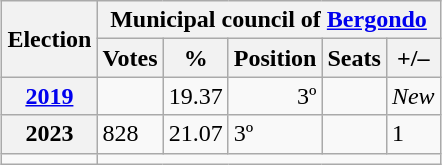<table class=wikitable style="margin:1em auto;">
<tr>
<th rowspan=2>Election</th>
<th colspan=5>Municipal council of <a href='#'>Bergondo</a></th>
</tr>
<tr>
<th>Votes</th>
<th>%</th>
<th>Position</th>
<th>Seats</th>
<th>+/–</th>
</tr>
<tr>
<th><a href='#'>2019</a></th>
<td align="right"></td>
<td align="right">19.37</td>
<td align="right">3º</td>
<td></td>
<td><em>New</em></td>
</tr>
<tr>
<th>2023</th>
<td>828</td>
<td>21.07</td>
<td>3º</td>
<td></td>
<td>1</td>
</tr>
<tr>
<td></td>
</tr>
</table>
